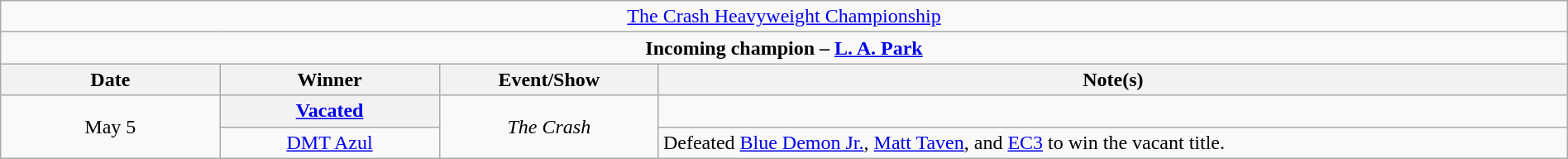<table class="wikitable" style="text-align:center; width:100%;">
<tr>
<td colspan="5" style="text-align: center;"><a href='#'>The Crash Heavyweight Championship</a></td>
</tr>
<tr>
<td colspan="5" style="text-align: center;"><strong>Incoming champion – <a href='#'>L. A. Park</a></strong></td>
</tr>
<tr>
<th width=14%>Date</th>
<th width=14%>Winner</th>
<th width=14%>Event/Show</th>
<th width=58%>Note(s)</th>
</tr>
<tr>
<td rowspan=2>May 5</td>
<th><a href='#'>Vacated</a></th>
<td rowspan=2><em>The Crash</em></td>
<td></td>
</tr>
<tr>
<td><a href='#'>DMT Azul</a></td>
<td align=left>Defeated <a href='#'>Blue Demon Jr.</a>, <a href='#'>Matt Taven</a>, and <a href='#'>EC3</a> to win the vacant title.</td>
</tr>
</table>
